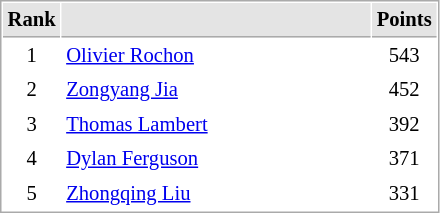<table cellspacing="1" cellpadding="3" style="border:1px solid #AAAAAA;font-size:86%">
<tr bgcolor="#E4E4E4">
<th style="border-bottom:1px solid #AAAAAA" width=10>Rank</th>
<th style="border-bottom:1px solid #AAAAAA" width=200></th>
<th style="border-bottom:1px solid #AAAAAA" width=20>Points</th>
</tr>
<tr>
<td style="text-align:center;">1</td>
<td> <a href='#'>Olivier Rochon</a></td>
<td align=center>543</td>
</tr>
<tr>
<td style="text-align:center;">2</td>
<td> <a href='#'>Zongyang Jia</a></td>
<td align=center>452</td>
</tr>
<tr>
<td style="text-align:center;">3</td>
<td> <a href='#'>Thomas Lambert</a></td>
<td align=center>392</td>
</tr>
<tr>
<td style="text-align:center;">4</td>
<td> <a href='#'>Dylan Ferguson</a></td>
<td align=center>371</td>
</tr>
<tr>
<td style="text-align:center;">5</td>
<td> <a href='#'>Zhongqing Liu</a></td>
<td align=center>331</td>
</tr>
</table>
